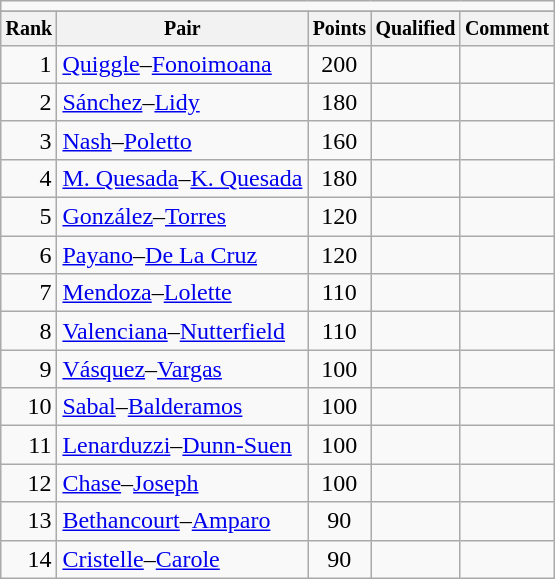<table class="wikitable">
<tr>
<td colspan=5 align="center"></td>
</tr>
<tr>
</tr>
<tr style="font-size:10pt;font-weight:bold">
<th>Rank</th>
<th>Pair</th>
<th>Points</th>
<th>Qualified</th>
<th>Comment</th>
</tr>
<tr>
<td align=right>1</td>
<td> <a href='#'>Quiggle</a>–<a href='#'>Fonoimoana</a></td>
<td align=center>200</td>
<td></td>
<td></td>
</tr>
<tr>
<td align=right>2</td>
<td> <a href='#'>Sánchez</a>–<a href='#'>Lidy</a></td>
<td align=center>180</td>
<td></td>
<td></td>
</tr>
<tr>
<td align=right>3</td>
<td> <a href='#'>Nash</a>–<a href='#'>Poletto</a></td>
<td align=center>160</td>
<td></td>
<td></td>
</tr>
<tr>
<td align=right>4</td>
<td> <a href='#'>M. Quesada</a>–<a href='#'>K. Quesada</a></td>
<td align=center>180</td>
<td></td>
<td></td>
</tr>
<tr>
<td align=right>5</td>
<td> <a href='#'>González</a>–<a href='#'>Torres</a></td>
<td align=center>120</td>
<td></td>
<td></td>
</tr>
<tr>
<td align=right>6</td>
<td> <a href='#'>Payano</a>–<a href='#'>De La Cruz</a></td>
<td align=center>120</td>
<td></td>
<td></td>
</tr>
<tr>
<td align=right>7</td>
<td> <a href='#'>Mendoza</a>–<a href='#'>Lolette</a></td>
<td align=center>110</td>
<td></td>
<td></td>
</tr>
<tr>
<td align=right>8</td>
<td> <a href='#'>Valenciana</a>–<a href='#'>Nutterfield</a></td>
<td align=center>110</td>
<td></td>
<td></td>
</tr>
<tr>
<td align=right>9</td>
<td> <a href='#'>Vásquez</a>–<a href='#'>Vargas</a></td>
<td align=center>100</td>
<td></td>
<td></td>
</tr>
<tr>
<td align=right>10</td>
<td> <a href='#'>Sabal</a>–<a href='#'>Balderamos</a></td>
<td align=center>100</td>
<td></td>
<td></td>
</tr>
<tr>
<td align=right>11</td>
<td> <a href='#'>Lenarduzzi</a>–<a href='#'>Dunn-Suen</a></td>
<td align=center>100</td>
<td></td>
<td></td>
</tr>
<tr>
<td align=right>12</td>
<td> <a href='#'>Chase</a>–<a href='#'>Joseph</a></td>
<td align=center>100</td>
<td></td>
<td></td>
</tr>
<tr>
<td align=right>13</td>
<td> <a href='#'>Bethancourt</a>–<a href='#'>Amparo</a></td>
<td align=center>90</td>
<td></td>
<td></td>
</tr>
<tr>
<td align=right>14</td>
<td> <a href='#'>Cristelle</a>–<a href='#'>Carole</a></td>
<td align=center>90</td>
<td></td>
<td></td>
</tr>
</table>
